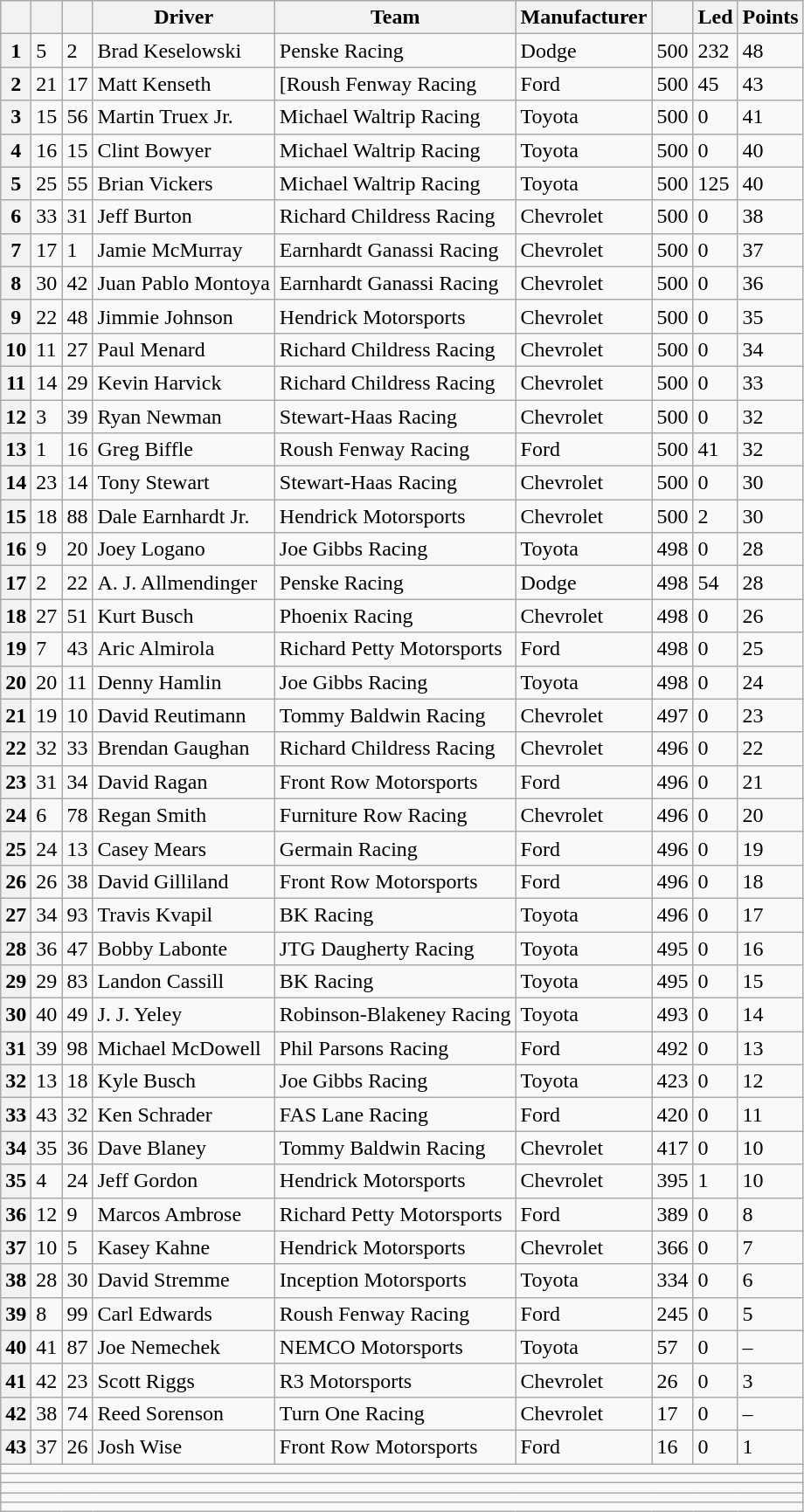<table class="wikitable">
<tr>
<th scope="col"></th>
<th scope="col"></th>
<th scope="col"></th>
<th scope="col">Driver</th>
<th scope="col">Team</th>
<th scope="col">Manufacturer</th>
<th scope="col"></th>
<th scope="col">Led</th>
<th scope="col">Points</th>
</tr>
<tr>
<th scope="row">1</th>
<td>5</td>
<td>2</td>
<td>Brad Keselowski</td>
<td>Penske Racing</td>
<td>Dodge</td>
<td>500</td>
<td>232</td>
<td>48</td>
</tr>
<tr>
<th scope="row">2</th>
<td>21</td>
<td>17</td>
<td>Matt Kenseth</td>
<td>[Roush Fenway Racing</td>
<td>Ford</td>
<td>500</td>
<td>45</td>
<td>43</td>
</tr>
<tr>
<th scope="row">3</th>
<td>15</td>
<td>56</td>
<td>Martin Truex Jr.</td>
<td>Michael Waltrip Racing</td>
<td>Toyota</td>
<td>500</td>
<td>0</td>
<td>41</td>
</tr>
<tr>
<th scope="row">4</th>
<td>16</td>
<td>15</td>
<td>Clint Bowyer</td>
<td>Michael Waltrip Racing</td>
<td>Toyota</td>
<td>500</td>
<td>0</td>
<td>40</td>
</tr>
<tr>
<th scope="row">5</th>
<td>25</td>
<td>55</td>
<td>Brian Vickers</td>
<td>Michael Waltrip Racing</td>
<td>Toyota</td>
<td>500</td>
<td>125</td>
<td>40</td>
</tr>
<tr>
<th scope="row">6</th>
<td>33</td>
<td>31</td>
<td>Jeff Burton</td>
<td>Richard Childress Racing</td>
<td>Chevrolet</td>
<td>500</td>
<td>0</td>
<td>38</td>
</tr>
<tr>
<th scope="row">7</th>
<td>17</td>
<td>1</td>
<td>Jamie McMurray</td>
<td>Earnhardt Ganassi Racing</td>
<td>Chevrolet</td>
<td>500</td>
<td>0</td>
<td>37</td>
</tr>
<tr>
<th scope="row">8</th>
<td>30</td>
<td>42</td>
<td>Juan Pablo Montoya</td>
<td>Earnhardt Ganassi Racing</td>
<td>Chevrolet</td>
<td>500</td>
<td>0</td>
<td>36</td>
</tr>
<tr>
<th scope="row">9</th>
<td>22</td>
<td>48</td>
<td>Jimmie Johnson</td>
<td>Hendrick Motorsports</td>
<td>Chevrolet</td>
<td>500</td>
<td>0</td>
<td>35</td>
</tr>
<tr>
<th scope="row">10</th>
<td>11</td>
<td>27</td>
<td>Paul Menard</td>
<td>Richard Childress Racing</td>
<td>Chevrolet</td>
<td>500</td>
<td>0</td>
<td>34</td>
</tr>
<tr>
<th scope="row">11</th>
<td>14</td>
<td>29</td>
<td>Kevin Harvick</td>
<td>Richard Childress Racing</td>
<td>Chevrolet</td>
<td>500</td>
<td>0</td>
<td>33</td>
</tr>
<tr>
<th scope="row">12</th>
<td>3</td>
<td>39</td>
<td>Ryan Newman</td>
<td>Stewart-Haas Racing</td>
<td>Chevrolet</td>
<td>500</td>
<td>0</td>
<td>32</td>
</tr>
<tr>
<th scope="row">13</th>
<td>1</td>
<td>16</td>
<td>Greg Biffle</td>
<td>Roush Fenway Racing</td>
<td>Ford</td>
<td>500</td>
<td>41</td>
<td>32</td>
</tr>
<tr>
<th scope="row">14</th>
<td>23</td>
<td>14</td>
<td>Tony Stewart</td>
<td>Stewart-Haas Racing</td>
<td>Chevrolet</td>
<td>500</td>
<td>0</td>
<td>30</td>
</tr>
<tr>
<th scope="row">15</th>
<td>18</td>
<td>88</td>
<td>Dale Earnhardt Jr.</td>
<td>Hendrick Motorsports</td>
<td>Chevrolet</td>
<td>500</td>
<td>2</td>
<td>30</td>
</tr>
<tr>
<th scope="row">16</th>
<td>9</td>
<td>20</td>
<td>Joey Logano</td>
<td>Joe Gibbs Racing</td>
<td>Toyota</td>
<td>498</td>
<td>0</td>
<td>28</td>
</tr>
<tr>
<th scope="row">17</th>
<td>2</td>
<td>22</td>
<td>A. J. Allmendinger</td>
<td>Penske Racing</td>
<td>Dodge</td>
<td>498</td>
<td>54</td>
<td>28</td>
</tr>
<tr>
<th scope="row">18</th>
<td>27</td>
<td>51</td>
<td>Kurt Busch</td>
<td>Phoenix Racing</td>
<td>Chevrolet</td>
<td>498</td>
<td>0</td>
<td>26</td>
</tr>
<tr>
<th scope="row">19</th>
<td>7</td>
<td>43</td>
<td>Aric Almirola</td>
<td>Richard Petty Motorsports</td>
<td>Ford</td>
<td>498</td>
<td>0</td>
<td>25</td>
</tr>
<tr>
<th scope="row">20</th>
<td>20</td>
<td>11</td>
<td>Denny Hamlin</td>
<td>Joe Gibbs Racing</td>
<td>Toyota</td>
<td>498</td>
<td>0</td>
<td>24</td>
</tr>
<tr>
<th scope="row">21</th>
<td>19</td>
<td>10</td>
<td>David Reutimann</td>
<td>Tommy Baldwin Racing</td>
<td>Chevrolet</td>
<td>497</td>
<td>0</td>
<td>23</td>
</tr>
<tr>
<th scope="row">22</th>
<td>32</td>
<td>33</td>
<td>Brendan Gaughan</td>
<td>Richard Childress Racing</td>
<td>Chevrolet</td>
<td>496</td>
<td>0</td>
<td>22</td>
</tr>
<tr>
<th scope="row">23</th>
<td>31</td>
<td>34</td>
<td>David Ragan</td>
<td>Front Row Motorsports</td>
<td>Ford</td>
<td>496</td>
<td>0</td>
<td>21</td>
</tr>
<tr>
<th scope="row">24</th>
<td>6</td>
<td>78</td>
<td>Regan Smith</td>
<td>Furniture Row Racing</td>
<td>Chevrolet</td>
<td>496</td>
<td>0</td>
<td>20</td>
</tr>
<tr>
<th scope="row">25</th>
<td>24</td>
<td>13</td>
<td>Casey Mears</td>
<td>Germain Racing</td>
<td>Ford</td>
<td>496</td>
<td>0</td>
<td>19</td>
</tr>
<tr>
<th scope="row">26</th>
<td>26</td>
<td>38</td>
<td>David Gilliland</td>
<td>Front Row Motorsports</td>
<td>Ford</td>
<td>496</td>
<td>0</td>
<td>18</td>
</tr>
<tr>
<th scope="row">27</th>
<td>34</td>
<td>93</td>
<td>Travis Kvapil</td>
<td>BK Racing</td>
<td>Toyota</td>
<td>496</td>
<td>0</td>
<td>17</td>
</tr>
<tr>
<th scope="row">28</th>
<td>36</td>
<td>47</td>
<td>Bobby Labonte</td>
<td>JTG Daugherty Racing</td>
<td>Toyota</td>
<td>495</td>
<td>0</td>
<td>16</td>
</tr>
<tr>
<th scope="row">29</th>
<td>29</td>
<td>83</td>
<td>Landon Cassill</td>
<td>BK Racing</td>
<td>Toyota</td>
<td>495</td>
<td>0</td>
<td>15</td>
</tr>
<tr>
<th scope="row">30</th>
<td>40</td>
<td>49</td>
<td>J. J. Yeley</td>
<td>Robinson-Blakeney Racing</td>
<td>Toyota</td>
<td>493</td>
<td>0</td>
<td>14</td>
</tr>
<tr>
<th scope="row">31</th>
<td>39</td>
<td>98</td>
<td>Michael McDowell</td>
<td>Phil Parsons Racing</td>
<td>Ford</td>
<td>492</td>
<td>0</td>
<td>13</td>
</tr>
<tr>
<th scope="row">32</th>
<td>13</td>
<td>18</td>
<td>Kyle Busch</td>
<td>Joe Gibbs Racing</td>
<td>Toyota</td>
<td>423</td>
<td>0</td>
<td>12</td>
</tr>
<tr>
<th scope="row">33</th>
<td>43</td>
<td>32</td>
<td>Ken Schrader</td>
<td>FAS Lane Racing</td>
<td>Ford</td>
<td>420</td>
<td>0</td>
<td>11</td>
</tr>
<tr>
<th scope="row">34</th>
<td>35</td>
<td>36</td>
<td>Dave Blaney</td>
<td>Tommy Baldwin Racing</td>
<td>Chevrolet</td>
<td>417</td>
<td>0</td>
<td>10</td>
</tr>
<tr>
<th scope="row">35</th>
<td>4</td>
<td>24</td>
<td>Jeff Gordon</td>
<td>Hendrick Motorsports</td>
<td>Chevrolet</td>
<td>395</td>
<td>1</td>
<td>10</td>
</tr>
<tr>
<th scope="row">36</th>
<td>12</td>
<td>9</td>
<td>Marcos Ambrose</td>
<td>Richard Petty Motorsports</td>
<td>Ford</td>
<td>389</td>
<td>0</td>
<td>8</td>
</tr>
<tr>
<th scope="row">37</th>
<td>10</td>
<td>5</td>
<td>Kasey Kahne</td>
<td>Hendrick Motorsports</td>
<td>Chevrolet</td>
<td>366</td>
<td>0</td>
<td>7</td>
</tr>
<tr>
<th scope="row">38</th>
<td>28</td>
<td>30</td>
<td>David Stremme</td>
<td>Inception Motorsports</td>
<td>Toyota</td>
<td>334</td>
<td>0</td>
<td>6</td>
</tr>
<tr>
<th scope="row">39</th>
<td>8</td>
<td>99</td>
<td>Carl Edwards</td>
<td>Roush Fenway Racing</td>
<td>Ford</td>
<td>245</td>
<td>0</td>
<td>5</td>
</tr>
<tr>
<th scope="row">40</th>
<td>41</td>
<td>87</td>
<td>Joe Nemechek</td>
<td>NEMCO Motorsports</td>
<td>Toyota</td>
<td>57</td>
<td>0</td>
<td>–</td>
</tr>
<tr>
<th scope="row">41</th>
<td>42</td>
<td>23</td>
<td>Scott Riggs</td>
<td>R3 Motorsports</td>
<td>Chevrolet</td>
<td>26</td>
<td>0</td>
<td>3</td>
</tr>
<tr>
<th scope="row">42</th>
<td>38</td>
<td>74</td>
<td>Reed Sorenson</td>
<td>Turn One Racing</td>
<td>Chevrolet</td>
<td>17</td>
<td>0</td>
<td>–</td>
</tr>
<tr>
<th scope="row">43</th>
<td>37</td>
<td>26</td>
<td>Josh Wise</td>
<td>Front Row Motorsports</td>
<td>Ford</td>
<td>16</td>
<td>0</td>
<td>1</td>
</tr>
<tr>
<td colspan="9"></td>
</tr>
<tr>
<td colspan="9"></td>
</tr>
<tr>
<td colspan="9"></td>
</tr>
<tr>
<td colspan="9"></td>
</tr>
<tr>
<td colspan="9"></td>
</tr>
</table>
